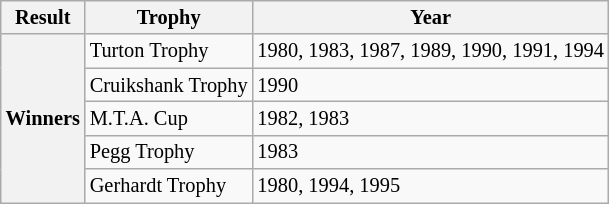<table class="wikitable" style="font-size:85%">
<tr>
<th scope="col">Result</th>
<th scope="col">Trophy</th>
<th scope="col">Year</th>
</tr>
<tr>
<th scope="row" rowspan=5>Winners</th>
<td>Turton Trophy</td>
<td>1980, 1983, 1987, 1989, 1990, 1991, 1994</td>
</tr>
<tr>
<td>Cruikshank Trophy</td>
<td>1990</td>
</tr>
<tr>
<td>M.T.A. Cup</td>
<td>1982, 1983</td>
</tr>
<tr>
<td>Pegg Trophy</td>
<td>1983</td>
</tr>
<tr>
<td>Gerhardt Trophy</td>
<td>1980, 1994, 1995</td>
</tr>
</table>
